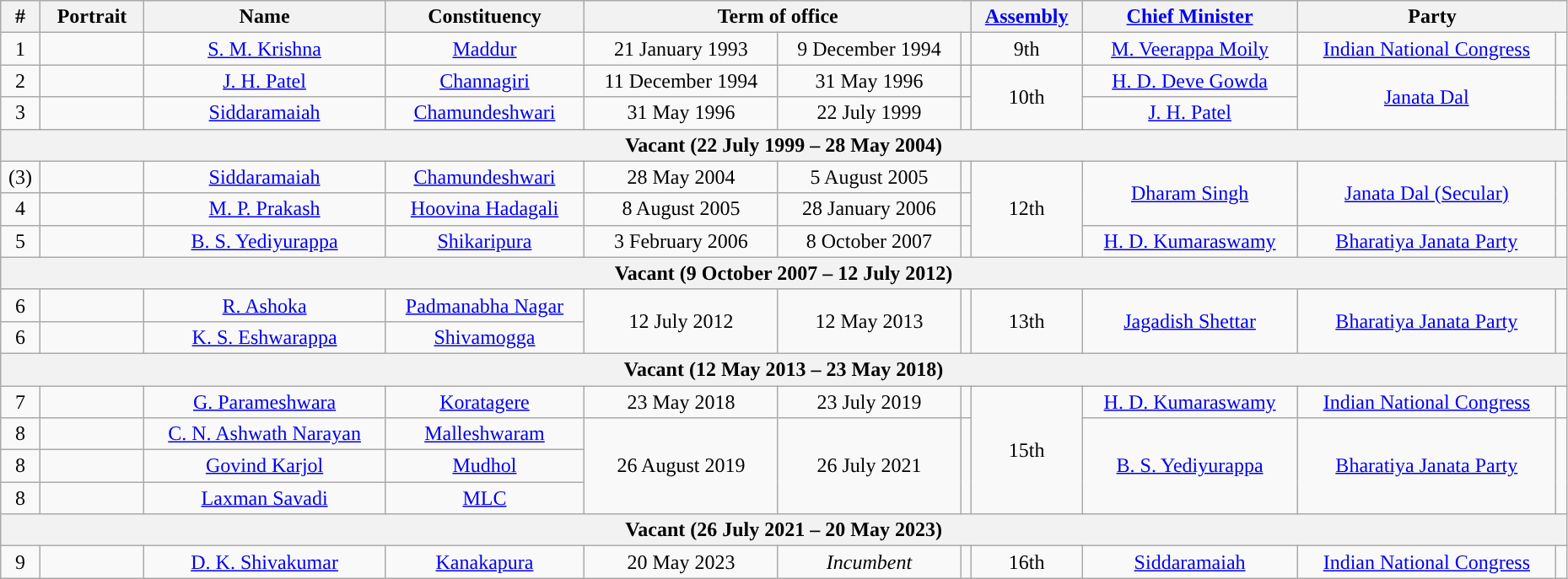<table class="wikitable" style="text-align:center;width:98%;margin-top:0.5em;">
<tr>
<th>#</th>
<th width="75">Portrait</th>
<th>Name</th>
<th>Constituency</th>
<th colspan="3">Term of office</th>
<th><a href='#'>Assembly</a><br></th>
<th><a href='#'>Chief Minister</a></th>
<th colspan="2">Party</th>
</tr>
<tr>
<td>1</td>
<td></td>
<td><a href='#'>S. M. Krishna</a></td>
<td><a href='#'>Maddur</a></td>
<td>21 January 1993</td>
<td>9 December 1994</td>
<td></td>
<td>9th<br></td>
<td><a href='#'>M. Veerappa Moily</a></td>
<td><a href='#'>Indian National Congress</a></td>
<td style="background:"></td>
</tr>
<tr>
<td>2</td>
<td></td>
<td><a href='#'>J. H. Patel</a></td>
<td><a href='#'>Channagiri</a></td>
<td>11 December 1994</td>
<td>31 May 1996</td>
<td></td>
<td rowspan="2">10th<br></td>
<td><a href='#'>H. D. Deve Gowda</a></td>
<td rowspan=2><a href='#'>Janata Dal</a></td>
<td rowspan=2 style="background:"></td>
</tr>
<tr>
<td>3</td>
<td></td>
<td><a href='#'>Siddaramaiah</a></td>
<td><a href='#'>Chamundeshwari</a></td>
<td>31 May 1996</td>
<td>22 July 1999</td>
<td></td>
<td><a href='#'>J. H. Patel</a></td>
</tr>
<tr>
<th colspan="11">Vacant (22 July 1999 – 28 May 2004)</th>
</tr>
<tr>
<td>(3)</td>
<td></td>
<td><a href='#'>Siddaramaiah</a></td>
<td><a href='#'>Chamundeshwari</a></td>
<td>28 May 2004</td>
<td>5 August 2005</td>
<td></td>
<td rowspan="3">12th<br></td>
<td rowspan="2"><a href='#'>Dharam Singh</a></td>
<td rowspan="2"><a href='#'>Janata Dal (Secular)</a></td>
<td rowspan="2" style="background:"></td>
</tr>
<tr>
<td>4</td>
<td></td>
<td><a href='#'>M. P. Prakash</a><br></td>
<td><a href='#'>Hoovina Hadagali</a></td>
<td>8 August 2005</td>
<td>28 January 2006</td>
<td></td>
</tr>
<tr>
<td>5</td>
<td></td>
<td><a href='#'>B. S. Yediyurappa</a></td>
<td><a href='#'>Shikaripura</a></td>
<td>3 February 2006</td>
<td>8 October 2007</td>
<td></td>
<td><a href='#'>H. D. Kumaraswamy</a></td>
<td><a href='#'>Bharatiya Janata Party</a></td>
<td style="background:"></td>
</tr>
<tr>
<th colspan="11">Vacant (9 October 2007 – 12 July 2012)</th>
</tr>
<tr>
<td>6</td>
<td></td>
<td><a href='#'>R. Ashoka</a></td>
<td><a href='#'>Padmanabha Nagar</a></td>
<td rowspan="2">12 July 2012</td>
<td rowspan="2">12 May 2013</td>
<td rowspan="2"></td>
<td rowspan="2">13th<br></td>
<td rowspan="2"><a href='#'>Jagadish Shettar</a></td>
<td rowspan="2"><a href='#'>Bharatiya Janata Party</a></td>
<td rowspan="2" style="background:"></td>
</tr>
<tr>
<td>6</td>
<td></td>
<td><a href='#'>K. S. Eshwarappa</a></td>
<td><a href='#'>Shivamogga</a></td>
</tr>
<tr>
<th colspan="11">Vacant (12 May 2013 – 23 May 2018)</th>
</tr>
<tr>
<td>7</td>
<td></td>
<td><a href='#'>G. Parameshwara</a></td>
<td><a href='#'>Koratagere</a></td>
<td>23 May 2018</td>
<td>23 July 2019</td>
<td></td>
<td rowspan="4">15th<br></td>
<td><a href='#'>H. D. Kumaraswamy</a></td>
<td><a href='#'>Indian National Congress</a></td>
<td style="background:"></td>
</tr>
<tr>
<td>8</td>
<td></td>
<td><a href='#'>C. N. Ashwath Narayan</a></td>
<td><a href='#'>Malleshwaram</a></td>
<td rowspan="3">26 August 2019</td>
<td rowspan="3">26 July 2021</td>
<td rowspan="3"></td>
<td rowspan="3"><a href='#'>B. S. Yediyurappa</a></td>
<td rowspan="3"><a href='#'>Bharatiya Janata Party</a></td>
<td rowspan="3" style="background:"></td>
</tr>
<tr>
<td>8</td>
<td></td>
<td><a href='#'>Govind Karjol</a></td>
<td><a href='#'>Mudhol</a></td>
</tr>
<tr>
<td>8</td>
<td></td>
<td><a href='#'>Laxman Savadi</a></td>
<td><a href='#'>MLC</a></td>
</tr>
<tr>
<th colspan="11">Vacant (26 July 2021 – 20 May 2023)</th>
</tr>
<tr>
<td>9</td>
<td></td>
<td><a href='#'>D. K. Shivakumar</a></td>
<td><a href='#'>Kanakapura</a></td>
<td>20 May 2023</td>
<td><em>Incumbent</em></td>
<td></td>
<td>16th<br></td>
<td><a href='#'>Siddaramaiah</a></td>
<td><a href='#'>Indian National Congress</a></td>
<td style="background:"></td>
</tr>
</table>
